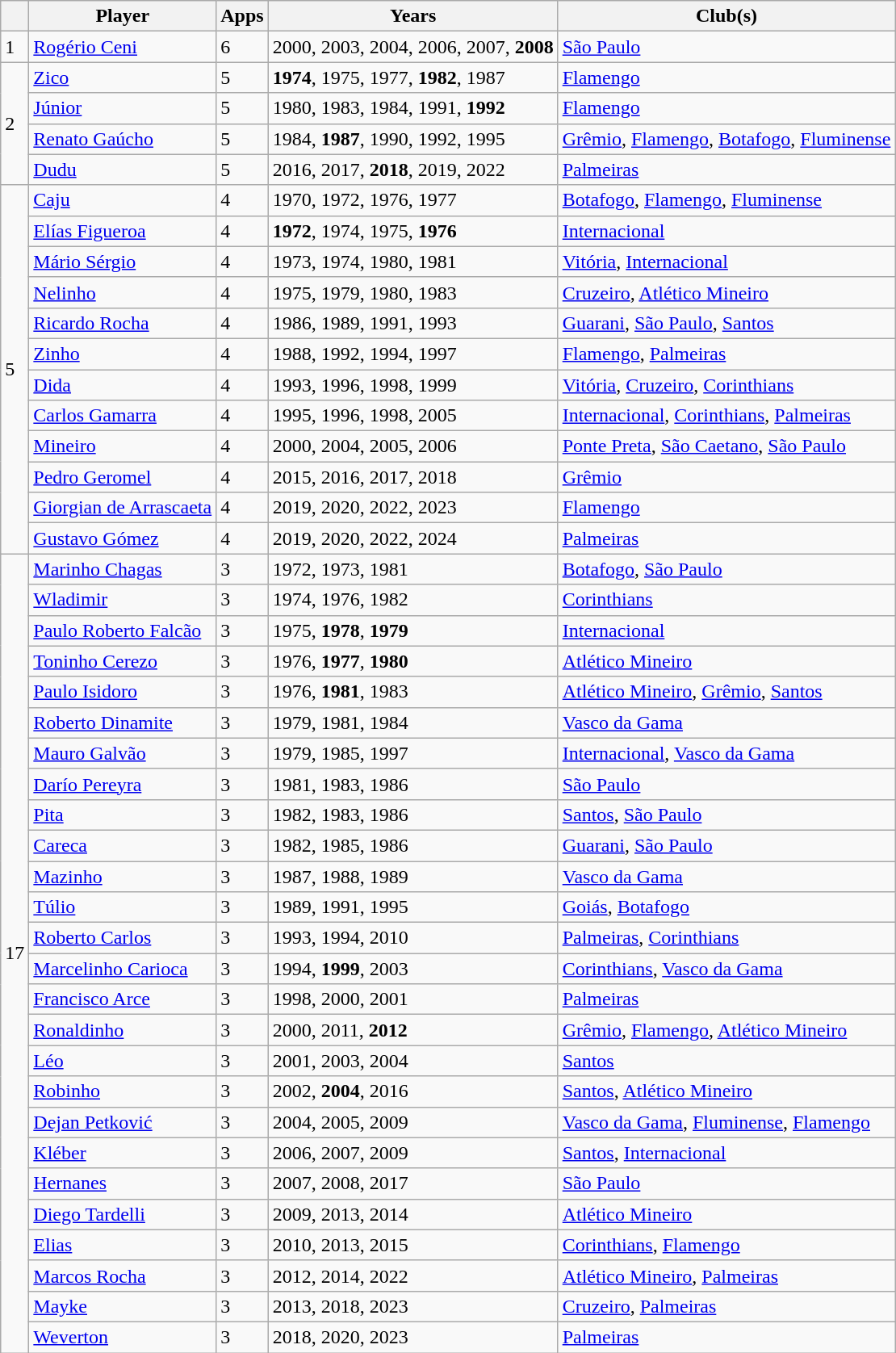<table class="wikitable">
<tr>
<th></th>
<th>Player</th>
<th>Apps</th>
<th>Years</th>
<th>Club(s)</th>
</tr>
<tr>
<td>1</td>
<td> <a href='#'>Rogério Ceni</a></td>
<td>6</td>
<td>2000, 2003, 2004, 2006, 2007, <strong>2008</strong></td>
<td><a href='#'>São Paulo</a></td>
</tr>
<tr>
<td rowspan=4>2</td>
<td> <a href='#'>Zico</a></td>
<td>5</td>
<td><strong>1974</strong>, 1975, 1977, <strong>1982</strong>, 1987</td>
<td><a href='#'>Flamengo</a></td>
</tr>
<tr>
<td> <a href='#'>Júnior</a></td>
<td>5</td>
<td>1980, 1983, 1984, 1991, <strong>1992</strong></td>
<td><a href='#'>Flamengo</a></td>
</tr>
<tr>
<td> <a href='#'>Renato Gaúcho</a></td>
<td>5</td>
<td>1984, <strong>1987</strong>, 1990, 1992, 1995</td>
<td><a href='#'>Grêmio</a>, <a href='#'>Flamengo</a>, <a href='#'>Botafogo</a>, <a href='#'>Fluminense</a></td>
</tr>
<tr>
<td> <a href='#'>Dudu</a></td>
<td>5</td>
<td>2016, 2017, <strong>2018</strong>, 2019, 2022</td>
<td><a href='#'>Palmeiras</a></td>
</tr>
<tr>
<td rowspan="12">5</td>
<td> <a href='#'>Caju</a></td>
<td>4</td>
<td>1970, 1972, 1976, 1977</td>
<td><a href='#'>Botafogo</a>, <a href='#'>Flamengo</a>, <a href='#'>Fluminense</a></td>
</tr>
<tr>
<td> <a href='#'>Elías Figueroa</a></td>
<td>4</td>
<td><strong>1972</strong>, 1974, 1975, <strong>1976</strong></td>
<td><a href='#'>Internacional</a></td>
</tr>
<tr>
<td> <a href='#'>Mário Sérgio</a></td>
<td>4</td>
<td>1973, 1974, 1980, 1981</td>
<td><a href='#'>Vitória</a>, <a href='#'>Internacional</a></td>
</tr>
<tr>
<td> <a href='#'>Nelinho</a></td>
<td>4</td>
<td>1975, 1979, 1980, 1983</td>
<td><a href='#'>Cruzeiro</a>, <a href='#'>Atlético Mineiro</a></td>
</tr>
<tr>
<td> <a href='#'>Ricardo Rocha</a></td>
<td>4</td>
<td>1986, 1989, 1991, 1993</td>
<td><a href='#'>Guarani</a>, <a href='#'>São Paulo</a>, <a href='#'>Santos</a></td>
</tr>
<tr>
<td> <a href='#'>Zinho</a></td>
<td>4</td>
<td>1988, 1992, 1994, 1997</td>
<td><a href='#'>Flamengo</a>, <a href='#'>Palmeiras</a></td>
</tr>
<tr>
<td> <a href='#'>Dida</a></td>
<td>4</td>
<td>1993, 1996, 1998, 1999</td>
<td><a href='#'>Vitória</a>, <a href='#'>Cruzeiro</a>, <a href='#'>Corinthians</a></td>
</tr>
<tr>
<td> <a href='#'>Carlos Gamarra</a></td>
<td>4</td>
<td>1995, 1996, 1998, 2005</td>
<td><a href='#'>Internacional</a>, <a href='#'>Corinthians</a>, <a href='#'>Palmeiras</a></td>
</tr>
<tr>
<td> <a href='#'>Mineiro</a></td>
<td>4</td>
<td>2000, 2004, 2005, 2006</td>
<td><a href='#'>Ponte Preta</a>, <a href='#'>São Caetano</a>, <a href='#'>São Paulo</a></td>
</tr>
<tr>
<td> <a href='#'>Pedro Geromel</a></td>
<td>4</td>
<td>2015, 2016, 2017, 2018</td>
<td><a href='#'>Grêmio</a></td>
</tr>
<tr>
<td> <a href='#'>Giorgian de Arrascaeta</a></td>
<td>4</td>
<td>2019, 2020, 2022, 2023</td>
<td><a href='#'>Flamengo</a></td>
</tr>
<tr>
<td> <a href='#'>Gustavo Gómez</a></td>
<td>4</td>
<td>2019, 2020, 2022, 2024</td>
<td><a href='#'>Palmeiras</a></td>
</tr>
<tr>
<td rowspan="26">17</td>
<td> <a href='#'>Marinho Chagas</a></td>
<td>3</td>
<td>1972, 1973, 1981</td>
<td><a href='#'>Botafogo</a>, <a href='#'>São Paulo</a></td>
</tr>
<tr>
<td> <a href='#'>Wladimir</a></td>
<td>3</td>
<td>1974, 1976, 1982</td>
<td><a href='#'>Corinthians</a></td>
</tr>
<tr>
<td> <a href='#'>Paulo Roberto Falcão</a></td>
<td>3</td>
<td>1975, <strong>1978</strong>, <strong>1979</strong></td>
<td><a href='#'>Internacional</a></td>
</tr>
<tr>
<td> <a href='#'>Toninho Cerezo</a></td>
<td>3</td>
<td>1976, <strong>1977</strong>, <strong>1980</strong></td>
<td><a href='#'>Atlético Mineiro</a></td>
</tr>
<tr>
<td> <a href='#'>Paulo Isidoro</a></td>
<td>3</td>
<td>1976, <strong>1981</strong>, 1983</td>
<td><a href='#'>Atlético Mineiro</a>, <a href='#'>Grêmio</a>, <a href='#'>Santos</a></td>
</tr>
<tr>
<td> <a href='#'>Roberto Dinamite</a></td>
<td>3</td>
<td>1979, 1981, 1984</td>
<td><a href='#'>Vasco da Gama</a></td>
</tr>
<tr>
<td> <a href='#'>Mauro Galvão</a></td>
<td>3</td>
<td>1979, 1985, 1997</td>
<td><a href='#'>Internacional</a>, <a href='#'>Vasco da Gama</a></td>
</tr>
<tr>
<td> <a href='#'>Darío Pereyra</a></td>
<td>3</td>
<td>1981, 1983, 1986</td>
<td><a href='#'>São Paulo</a></td>
</tr>
<tr>
<td> <a href='#'>Pita</a></td>
<td>3</td>
<td>1982, 1983, 1986</td>
<td><a href='#'>Santos</a>, <a href='#'>São Paulo</a></td>
</tr>
<tr>
<td> <a href='#'>Careca</a></td>
<td>3</td>
<td>1982, 1985, 1986</td>
<td><a href='#'>Guarani</a>, <a href='#'>São Paulo</a></td>
</tr>
<tr>
<td> <a href='#'>Mazinho</a></td>
<td>3</td>
<td>1987, 1988, 1989</td>
<td><a href='#'>Vasco da Gama</a></td>
</tr>
<tr>
<td> <a href='#'>Túlio</a></td>
<td>3</td>
<td>1989, 1991, 1995</td>
<td><a href='#'>Goiás</a>, <a href='#'>Botafogo</a></td>
</tr>
<tr>
<td> <a href='#'>Roberto Carlos</a></td>
<td>3</td>
<td>1993, 1994, 2010</td>
<td><a href='#'>Palmeiras</a>, <a href='#'>Corinthians</a></td>
</tr>
<tr>
<td> <a href='#'>Marcelinho Carioca</a></td>
<td>3</td>
<td>1994, <strong>1999</strong>, 2003</td>
<td><a href='#'>Corinthians</a>, <a href='#'>Vasco da Gama</a></td>
</tr>
<tr>
<td> <a href='#'>Francisco Arce</a></td>
<td>3</td>
<td>1998, 2000, 2001</td>
<td><a href='#'>Palmeiras</a></td>
</tr>
<tr>
<td> <a href='#'>Ronaldinho</a></td>
<td>3</td>
<td>2000, 2011, <strong>2012</strong></td>
<td><a href='#'>Grêmio</a>, <a href='#'>Flamengo</a>, <a href='#'>Atlético Mineiro</a></td>
</tr>
<tr>
<td> <a href='#'>Léo</a></td>
<td>3</td>
<td>2001, 2003, 2004</td>
<td><a href='#'>Santos</a></td>
</tr>
<tr>
<td> <a href='#'>Robinho</a></td>
<td>3</td>
<td>2002, <strong>2004</strong>, 2016</td>
<td><a href='#'>Santos</a>, <a href='#'>Atlético Mineiro</a></td>
</tr>
<tr>
<td> <a href='#'>Dejan Petković</a></td>
<td>3</td>
<td>2004, 2005, 2009</td>
<td><a href='#'>Vasco da Gama</a>, <a href='#'>Fluminense</a>, <a href='#'>Flamengo</a></td>
</tr>
<tr>
<td> <a href='#'>Kléber</a></td>
<td>3</td>
<td>2006, 2007, 2009</td>
<td><a href='#'>Santos</a>, <a href='#'>Internacional</a></td>
</tr>
<tr>
<td> <a href='#'>Hernanes</a></td>
<td>3</td>
<td>2007, 2008, 2017</td>
<td><a href='#'>São Paulo</a></td>
</tr>
<tr>
<td> <a href='#'>Diego Tardelli</a></td>
<td>3</td>
<td>2009, 2013, 2014</td>
<td><a href='#'>Atlético Mineiro</a></td>
</tr>
<tr>
<td> <a href='#'>Elias</a></td>
<td>3</td>
<td>2010, 2013, 2015</td>
<td><a href='#'>Corinthians</a>, <a href='#'>Flamengo</a></td>
</tr>
<tr>
<td> <a href='#'>Marcos Rocha</a></td>
<td>3</td>
<td>2012, 2014, 2022</td>
<td><a href='#'>Atlético Mineiro</a>, <a href='#'>Palmeiras</a></td>
</tr>
<tr>
<td> <a href='#'>Mayke</a></td>
<td>3</td>
<td>2013, 2018, 2023</td>
<td><a href='#'>Cruzeiro</a>, <a href='#'>Palmeiras</a></td>
</tr>
<tr>
<td> <a href='#'>Weverton</a></td>
<td>3</td>
<td>2018, 2020, 2023</td>
<td><a href='#'>Palmeiras</a></td>
</tr>
</table>
